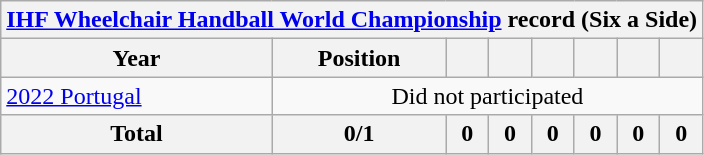<table class="wikitable" style="text-align: center;">
<tr>
<th colspan=10><a href='#'>IHF Wheelchair Handball World Championship</a> record (Six a Side)</th>
</tr>
<tr>
<th>Year</th>
<th>Position</th>
<th></th>
<th></th>
<th></th>
<th></th>
<th></th>
<th></th>
</tr>
<tr>
<td align=left> <a href='#'>2022 Portugal</a></td>
<td colspan="7">Did not participated</td>
</tr>
<tr>
<th>Total</th>
<th>0/1</th>
<th>0</th>
<th>0</th>
<th>0</th>
<th>0</th>
<th>0</th>
<th>0</th>
</tr>
</table>
